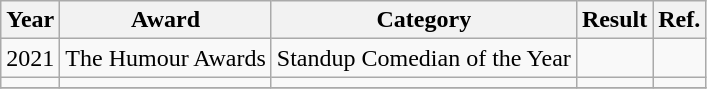<table class="wikitable">
<tr>
<th>Year</th>
<th>Award</th>
<th>Category</th>
<th>Result</th>
<th>Ref.</th>
</tr>
<tr>
<td>2021</td>
<td>The Humour Awards</td>
<td>Standup Comedian of the Year</td>
<td></td>
<td></td>
</tr>
<tr>
<td></td>
<td></td>
<td></td>
<td></td>
<td></td>
</tr>
<tr>
</tr>
</table>
